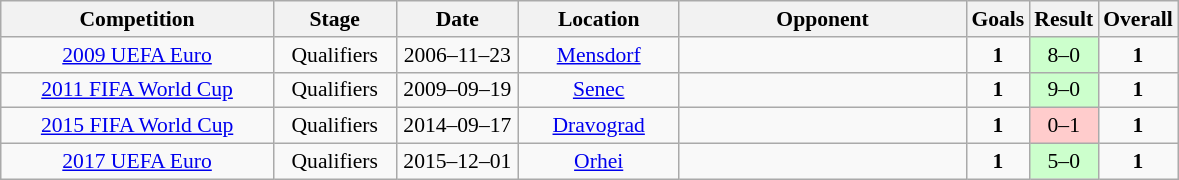<table class="wikitable" style="font-size:90%">
<tr>
<th width=175px>Competition</th>
<th width=75px>Stage</th>
<th width=75px>Date</th>
<th width=100px>Location</th>
<th width=185px>Opponent</th>
<th width=25px>Goals</th>
<th width=25>Result</th>
<th width=25px>Overall</th>
</tr>
<tr align=center>
<td><a href='#'>2009 UEFA Euro</a></td>
<td>Qualifiers</td>
<td>2006–11–23</td>
<td><a href='#'>Mensdorf</a></td>
<td align=left></td>
<td><strong>1</strong></td>
<td bgcolor=#CCFFCC>8–0</td>
<td><strong>1</strong></td>
</tr>
<tr align=center>
<td><a href='#'>2011 FIFA World Cup</a></td>
<td>Qualifiers</td>
<td>2009–09–19</td>
<td><a href='#'>Senec</a></td>
<td align=left></td>
<td><strong>1</strong></td>
<td bgcolor=#CCFFCC>9–0</td>
<td><strong>1</strong></td>
</tr>
<tr align=center>
<td><a href='#'>2015 FIFA World Cup</a></td>
<td>Qualifiers</td>
<td>2014–09–17</td>
<td><a href='#'>Dravograd</a></td>
<td align=left></td>
<td><strong>1</strong></td>
<td bgcolor=#FFCCCC>0–1</td>
<td><strong>1</strong></td>
</tr>
<tr align=center>
<td><a href='#'>2017 UEFA Euro</a></td>
<td>Qualifiers</td>
<td>2015–12–01</td>
<td><a href='#'>Orhei</a></td>
<td align=left></td>
<td><strong>1</strong></td>
<td bgcolor=#CCFFCC>5–0</td>
<td><strong>1</strong></td>
</tr>
</table>
